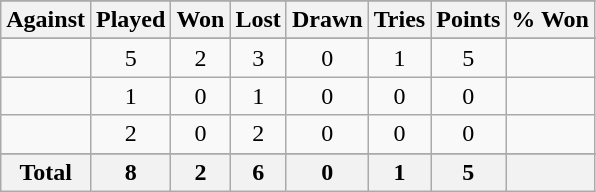<table class="sortable wikitable" style="text-align: center;">
<tr>
</tr>
<tr>
<th>Against</th>
<th>Played</th>
<th>Won</th>
<th>Lost</th>
<th>Drawn</th>
<th>Tries</th>
<th>Points</th>
<th>% Won</th>
</tr>
<tr bgcolor="#d0ffd0" align="center">
</tr>
<tr>
<td align="left"></td>
<td>5</td>
<td>2</td>
<td>3</td>
<td>0</td>
<td>1</td>
<td>5</td>
<td></td>
</tr>
<tr>
<td align="left"></td>
<td>1</td>
<td>0</td>
<td>1</td>
<td>0</td>
<td>0</td>
<td>0</td>
<td></td>
</tr>
<tr>
<td align="left"></td>
<td>2</td>
<td>0</td>
<td>2</td>
<td>0</td>
<td>0</td>
<td>0</td>
<td></td>
</tr>
<tr>
</tr>
<tr class="sortbottom">
<th>Total</th>
<th>8</th>
<th>2</th>
<th>6</th>
<th>0</th>
<th>1</th>
<th>5</th>
<th></th>
</tr>
</table>
